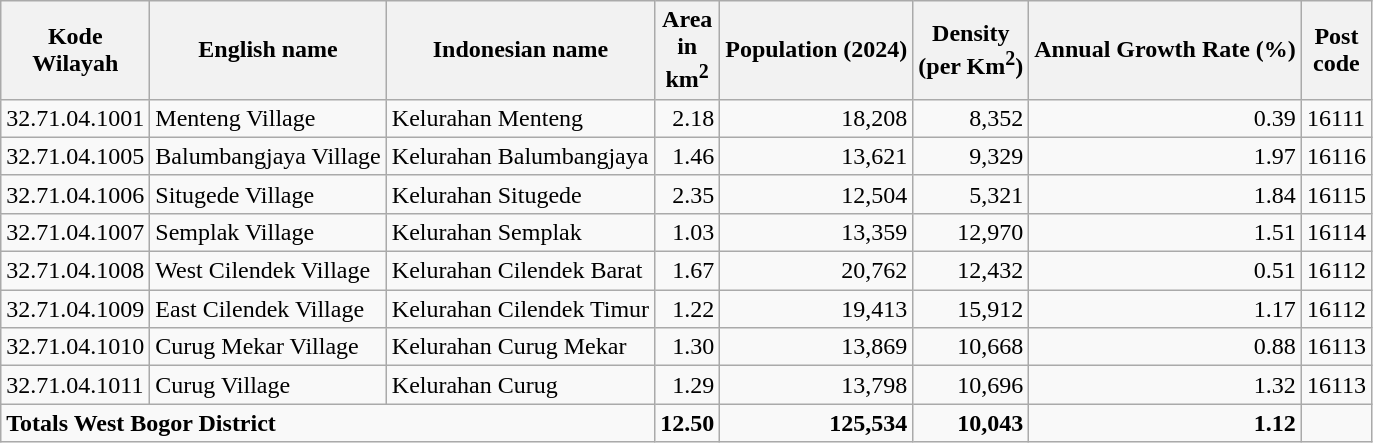<table Class = "wikitable">
<tr>
<th>Kode<br>Wilayah</th>
<th>English name</th>
<th>Indonesian name</th>
<th>Area <br>in<br>km<sup>2</sup></th>
<th>Population (2024)</th>
<th>Density <br>(per Km<sup>2</sup>)</th>
<th>Annual Growth Rate (%)</th>
<th>Post<br>code</th>
</tr>
<tr>
<td>32.71.04.1001</td>
<td>Menteng Village</td>
<td>Kelurahan Menteng</td>
<td align="right">2.18</td>
<td align="right">18,208</td>
<td align="right">8,352</td>
<td align="right">0.39</td>
<td>16111</td>
</tr>
<tr>
<td>32.71.04.1005</td>
<td>Balumbangjaya Village</td>
<td>Kelurahan Balumbangjaya</td>
<td align="right">1.46</td>
<td align="right">13,621</td>
<td align="right">9,329</td>
<td align="right">1.97</td>
<td>16116</td>
</tr>
<tr>
<td>32.71.04.1006</td>
<td>Situgede Village</td>
<td>Kelurahan Situgede</td>
<td align="right">2.35</td>
<td align="right">12,504</td>
<td align="right">5,321</td>
<td align="right">1.84</td>
<td>16115</td>
</tr>
<tr>
<td>32.71.04.1007</td>
<td>Semplak Village</td>
<td>Kelurahan Semplak</td>
<td align="right">1.03</td>
<td align="right">13,359</td>
<td align="right">12,970</td>
<td align="right">1.51</td>
<td>16114</td>
</tr>
<tr>
<td>32.71.04.1008</td>
<td>West Cilendek Village</td>
<td>Kelurahan Cilendek Barat</td>
<td align="right">1.67</td>
<td align="right">20,762</td>
<td align="right">12,432</td>
<td align="right">0.51</td>
<td>16112</td>
</tr>
<tr>
<td>32.71.04.1009</td>
<td>East Cilendek Village</td>
<td>Kelurahan Cilendek Timur</td>
<td align="right">1.22</td>
<td align="right">19,413</td>
<td align="right">15,912</td>
<td align="right">1.17</td>
<td>16112</td>
</tr>
<tr>
<td>32.71.04.1010</td>
<td>Curug Mekar Village</td>
<td>Kelurahan Curug Mekar</td>
<td align="right">1.30</td>
<td align="right">13,869</td>
<td align="right">10,668</td>
<td align="right">0.88</td>
<td>16113</td>
</tr>
<tr>
<td>32.71.04.1011</td>
<td>Curug Village</td>
<td>Kelurahan Curug</td>
<td align="right">1.29</td>
<td align="right">13,798</td>
<td align="right">10,696</td>
<td align="right">1.32</td>
<td>16113</td>
</tr>
<tr>
<td colspan=3><strong>Totals West Bogor District</strong></td>
<td align="right"><strong>12.50</strong></td>
<td align="right"><strong>125,534</strong></td>
<td align="right"><strong>10,043</strong></td>
<td align="right"><strong>1.12</strong></td>
<td></td>
</tr>
</table>
